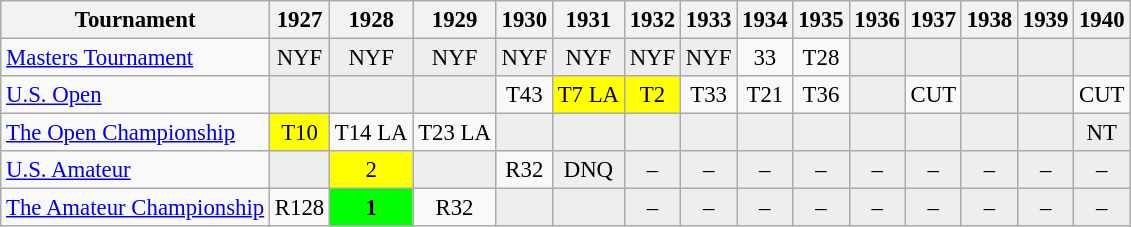<table class="wikitable" style="font-size:95%;text-align:center;">
<tr>
<th>Tournament</th>
<th>1927</th>
<th>1928</th>
<th>1929</th>
<th>1930</th>
<th>1931</th>
<th>1932</th>
<th>1933</th>
<th>1934</th>
<th>1935</th>
<th>1936</th>
<th>1937</th>
<th>1938</th>
<th>1939</th>
<th>1940</th>
</tr>
<tr>
<td align=left><a href='#'>Masters Tournament</a></td>
<td style="background:#eeeeee;">NYF</td>
<td style="background:#eeeeee;">NYF</td>
<td style="background:#eeeeee;">NYF</td>
<td style="background:#eeeeee;">NYF</td>
<td style="background:#eeeeee;">NYF</td>
<td style="background:#eeeeee;">NYF</td>
<td style="background:#eeeeee;">NYF</td>
<td>33</td>
<td>T28</td>
<td style="background:#eeeeee;"></td>
<td style="background:#eeeeee;"></td>
<td style="background:#eeeeee;"></td>
<td style="background:#eeeeee;"></td>
<td style="background:#eeeeee;"></td>
</tr>
<tr>
<td align=left><a href='#'>U.S. Open</a></td>
<td style="background:#eeeeee;"></td>
<td style="background:#eeeeee;"></td>
<td style="background:#eeeeee;"></td>
<td>T43</td>
<td style="background:yellow;">T7 <span>LA</span></td>
<td style="background:yellow;">T2</td>
<td>T33</td>
<td>T21</td>
<td>T36</td>
<td style="background:#eeeeee;"></td>
<td>CUT</td>
<td style="background:#eeeeee;"></td>
<td style="background:#eeeeee;"></td>
<td>CUT</td>
</tr>
<tr>
<td align=left><a href='#'>The Open Championship</a></td>
<td style="background:yellow;">T10</td>
<td>T14 <span>LA</span></td>
<td>T23 <span>LA</span></td>
<td style="background:#eeeeee;"></td>
<td style="background:#eeeeee;"></td>
<td style="background:#eeeeee;"></td>
<td style="background:#eeeeee;"></td>
<td style="background:#eeeeee;"></td>
<td style="background:#eeeeee;"></td>
<td style="background:#eeeeee;"></td>
<td style="background:#eeeeee;"></td>
<td style="background:#eeeeee;"></td>
<td style="background:#eeeeee;"></td>
<td style="background:#eeeeee;">NT</td>
</tr>
<tr>
<td align=left><a href='#'>U.S. Amateur</a></td>
<td style="background:#eeeeee;"></td>
<td style="background:yellow;">2</td>
<td style="background:#eeeeee;"></td>
<td>R32</td>
<td style="background:#eeeeee;">DNQ</td>
<td style="background:#eeeeee;">–</td>
<td style="background:#eeeeee;">–</td>
<td style="background:#eeeeee;">–</td>
<td style="background:#eeeeee;">–</td>
<td style="background:#eeeeee;">–</td>
<td style="background:#eeeeee;">–</td>
<td style="background:#eeeeee;">–</td>
<td style="background:#eeeeee;">–</td>
<td style="background:#eeeeee;">–</td>
</tr>
<tr>
<td align=left><a href='#'>The Amateur Championship</a></td>
<td>R128</td>
<td style="background:#00ff00;"><strong>1</strong></td>
<td>R32</td>
<td style="background:#eeeeee;"></td>
<td style="background:#eeeeee;"></td>
<td style="background:#eeeeee;">–</td>
<td style="background:#eeeeee;">–</td>
<td style="background:#eeeeee;">–</td>
<td style="background:#eeeeee;">–</td>
<td style="background:#eeeeee;">–</td>
<td style="background:#eeeeee;">–</td>
<td style="background:#eeeeee;">–</td>
<td style="background:#eeeeee;">–</td>
<td style="background:#eeeeee;">–</td>
</tr>
</table>
